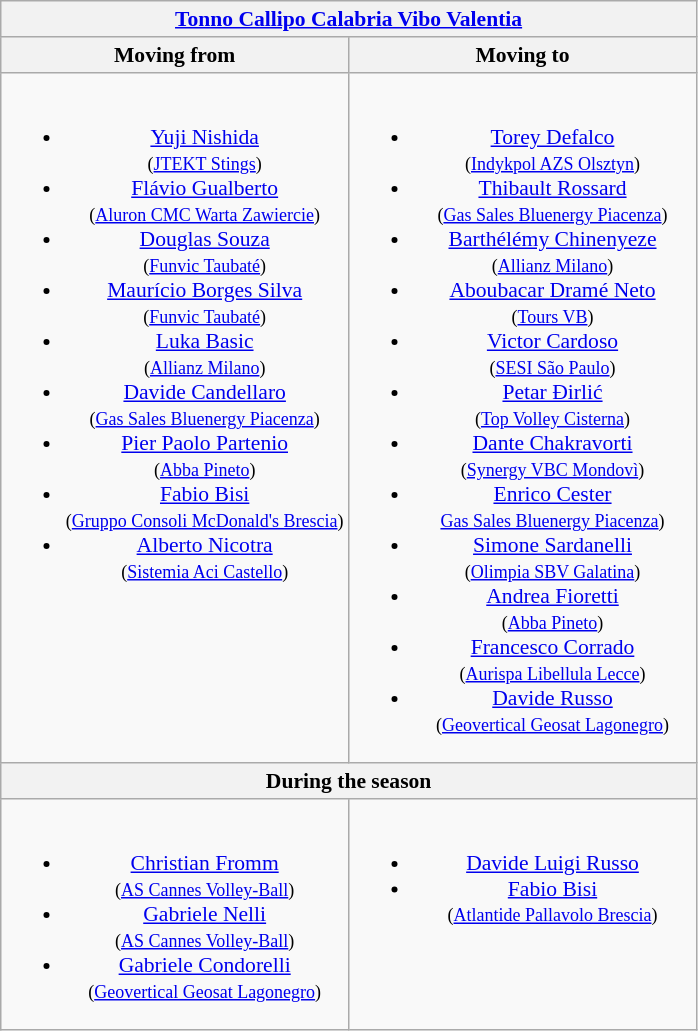<table class="wikitable collapsible collapsed" style="font-size:90%; text-align:center">
<tr>
<th colspan=2 style="width:30em"><a href='#'>Tonno Callipo Calabria Vibo Valentia</a></th>
</tr>
<tr>
<th width="50%">Moving from</th>
<th width="50%">Moving to</th>
</tr>
<tr>
<td valign=top><br><ul><li> <a href='#'>Yuji Nishida</a><br><small>(<a href='#'>JTEKT Stings</a>)</small></li><li> <a href='#'>Flávio Gualberto</a><br><small>(<a href='#'>Aluron CMC Warta Zawiercie</a>)</small></li><li> <a href='#'>Douglas Souza</a><br><small>(<a href='#'>Funvic Taubaté</a>)</small></li><li> <a href='#'>Maurício Borges Silva</a><br><small>(<a href='#'>Funvic Taubaté</a>)</small></li><li> <a href='#'>Luka Basic</a><br><small>(<a href='#'>Allianz Milano</a>)</small></li><li> <a href='#'>Davide Candellaro</a><br><small>(<a href='#'>Gas Sales Bluenergy Piacenza</a>)</small></li><li> <a href='#'>Pier Paolo Partenio</a><br><small>(<a href='#'>Abba Pineto</a>)</small></li><li> <a href='#'>Fabio Bisi</a><br><small>(<a href='#'>Gruppo Consoli McDonald's Brescia</a>)</small></li><li> <a href='#'>Alberto Nicotra</a><br><small>(<a href='#'>Sistemia Aci Castello</a>)</small></li></ul></td>
<td valign=top><br><ul><li> <a href='#'>Torey Defalco</a><br><small>(<a href='#'>Indykpol AZS Olsztyn</a>)</small></li><li> <a href='#'>Thibault Rossard</a><br><small>(<a href='#'>Gas Sales Bluenergy Piacenza</a>)</small></li><li> <a href='#'>Barthélémy Chinenyeze</a><br><small>(<a href='#'>Allianz Milano</a>)</small></li><li> <a href='#'>Aboubacar Dramé Neto</a><br><small>(<a href='#'>Tours VB</a>)</small></li><li> <a href='#'>Victor Cardoso</a><br><small>(<a href='#'>SESI São Paulo</a>)</small></li><li> <a href='#'>Petar Đirlić</a><br><small>(<a href='#'>Top Volley Cisterna</a>)</small></li><li> <a href='#'>Dante Chakravorti</a><br><small>(<a href='#'>Synergy VBC Mondovì</a>)</small></li><li> <a href='#'>Enrico Cester</a><br><small><a href='#'>Gas Sales Bluenergy Piacenza</a>)</small></li><li> <a href='#'>Simone Sardanelli</a><br><small>(<a href='#'>Olimpia SBV Galatina</a>)</small></li><li> <a href='#'>Andrea Fioretti</a><br><small>(<a href='#'>Abba Pineto</a>)</small></li><li> <a href='#'>Francesco Corrado</a><br><small>(<a href='#'>Aurispa Libellula Lecce</a>)</small></li><li> <a href='#'>Davide Russo</a><br><small>(<a href='#'>Geovertical Geosat Lagonegro</a>)</small></li></ul></td>
</tr>
<tr>
<th colspan=2>During the season</th>
</tr>
<tr>
<td valign=top><br><ul><li> <a href='#'>Christian Fromm</a><br><small>(<a href='#'>AS Cannes Volley-Ball</a>)</small></li><li> <a href='#'>Gabriele Nelli</a><br><small>(<a href='#'>AS Cannes Volley-Ball</a>)</small></li><li> <a href='#'>Gabriele Condorelli</a><br><small>(<a href='#'>Geovertical Geosat Lagonegro</a>)</small></li></ul></td>
<td valign=top><br><ul><li> <a href='#'>Davide Luigi Russo</a></li><li> <a href='#'>Fabio Bisi</a><br><small>(<a href='#'>Atlantide Pallavolo Brescia</a>)</small></li></ul></td>
</tr>
</table>
